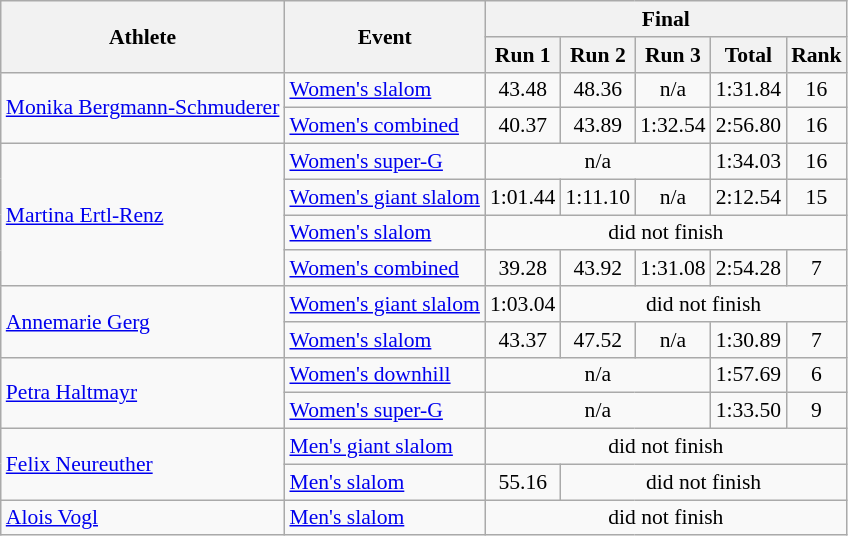<table class="wikitable" style="font-size:90%">
<tr>
<th rowspan="2">Athlete</th>
<th rowspan="2">Event</th>
<th colspan="5">Final</th>
</tr>
<tr>
<th>Run 1</th>
<th>Run 2</th>
<th>Run 3</th>
<th>Total</th>
<th>Rank</th>
</tr>
<tr>
<td rowspan=2><a href='#'>Monika Bergmann-Schmuderer</a></td>
<td><a href='#'>Women's slalom</a></td>
<td align="center">43.48</td>
<td align="center">48.36</td>
<td align="center">n/a</td>
<td align="center">1:31.84</td>
<td align="center">16</td>
</tr>
<tr>
<td><a href='#'>Women's combined</a></td>
<td align="center">40.37</td>
<td align="center">43.89</td>
<td align="center">1:32.54</td>
<td align="center">2:56.80</td>
<td align="center">16</td>
</tr>
<tr>
<td rowspan=4><a href='#'>Martina Ertl-Renz</a></td>
<td><a href='#'>Women's super-G</a></td>
<td colspan=3 align="center">n/a</td>
<td align="center">1:34.03</td>
<td align="center">16</td>
</tr>
<tr>
<td><a href='#'>Women's giant slalom</a></td>
<td align="center">1:01.44</td>
<td align="center">1:11.10</td>
<td align="center">n/a</td>
<td align="center">2:12.54</td>
<td align="center">15</td>
</tr>
<tr>
<td><a href='#'>Women's slalom</a></td>
<td colspan=5 align="center">did not finish</td>
</tr>
<tr>
<td><a href='#'>Women's combined</a></td>
<td align="center">39.28</td>
<td align="center">43.92</td>
<td align="center">1:31.08</td>
<td align="center">2:54.28</td>
<td align="center">7</td>
</tr>
<tr>
<td rowspan=2><a href='#'>Annemarie Gerg</a></td>
<td><a href='#'>Women's giant slalom</a></td>
<td align="center">1:03.04</td>
<td colspan=4 align="center">did not finish</td>
</tr>
<tr>
<td><a href='#'>Women's slalom</a></td>
<td align="center">43.37</td>
<td align="center">47.52</td>
<td align="center">n/a</td>
<td align="center">1:30.89</td>
<td align="center">7</td>
</tr>
<tr>
<td rowspan=2><a href='#'>Petra Haltmayr</a></td>
<td><a href='#'>Women's downhill</a></td>
<td colspan=3 align="center">n/a</td>
<td align="center">1:57.69</td>
<td align="center">6</td>
</tr>
<tr>
<td><a href='#'>Women's super-G</a></td>
<td colspan=3 align="center">n/a</td>
<td align="center">1:33.50</td>
<td align="center">9</td>
</tr>
<tr>
<td rowspan=2><a href='#'>Felix Neureuther</a></td>
<td><a href='#'>Men's giant slalom</a></td>
<td colspan=5 align="center">did not finish</td>
</tr>
<tr>
<td><a href='#'>Men's slalom</a></td>
<td align="center">55.16</td>
<td colspan=4 align="center">did not finish</td>
</tr>
<tr>
<td><a href='#'>Alois Vogl</a></td>
<td><a href='#'>Men's slalom</a></td>
<td colspan=5 align="center">did not finish</td>
</tr>
</table>
